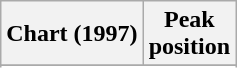<table class="wikitable sortable plainrowheaders" style="text-align:center">
<tr>
<th scope="col">Chart (1997)</th>
<th scope="col">Peak<br>position</th>
</tr>
<tr>
</tr>
<tr>
</tr>
<tr>
</tr>
</table>
